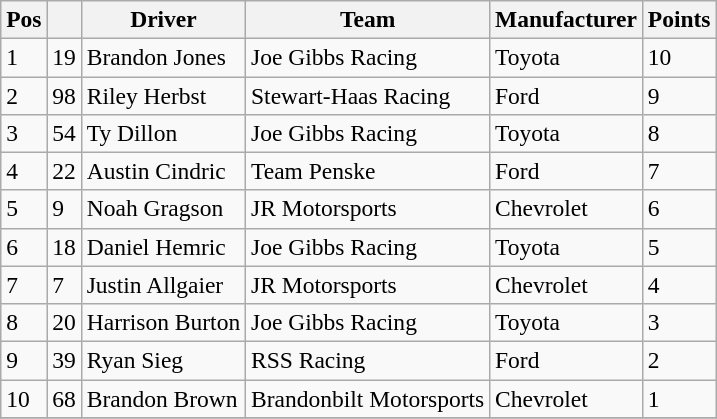<table class="wikitable" style="font-size:98%">
<tr>
<th>Pos</th>
<th></th>
<th>Driver</th>
<th>Team</th>
<th>Manufacturer</th>
<th>Points</th>
</tr>
<tr>
<td>1</td>
<td>19</td>
<td>Brandon Jones</td>
<td>Joe Gibbs Racing</td>
<td>Toyota</td>
<td>10</td>
</tr>
<tr>
<td>2</td>
<td>98</td>
<td>Riley Herbst</td>
<td>Stewart-Haas Racing</td>
<td>Ford</td>
<td>9</td>
</tr>
<tr>
<td>3</td>
<td>54</td>
<td>Ty Dillon</td>
<td>Joe Gibbs Racing</td>
<td>Toyota</td>
<td>8</td>
</tr>
<tr>
<td>4</td>
<td>22</td>
<td>Austin Cindric</td>
<td>Team Penske</td>
<td>Ford</td>
<td>7</td>
</tr>
<tr>
<td>5</td>
<td>9</td>
<td>Noah Gragson</td>
<td>JR Motorsports</td>
<td>Chevrolet</td>
<td>6</td>
</tr>
<tr>
<td>6</td>
<td>18</td>
<td>Daniel Hemric</td>
<td>Joe Gibbs Racing</td>
<td>Toyota</td>
<td>5</td>
</tr>
<tr>
<td>7</td>
<td>7</td>
<td>Justin Allgaier</td>
<td>JR Motorsports</td>
<td>Chevrolet</td>
<td>4</td>
</tr>
<tr>
<td>8</td>
<td>20</td>
<td>Harrison Burton</td>
<td>Joe Gibbs Racing</td>
<td>Toyota</td>
<td>3</td>
</tr>
<tr>
<td>9</td>
<td>39</td>
<td>Ryan Sieg</td>
<td>RSS Racing</td>
<td>Ford</td>
<td>2</td>
</tr>
<tr>
<td>10</td>
<td>68</td>
<td>Brandon Brown</td>
<td>Brandonbilt Motorsports</td>
<td>Chevrolet</td>
<td>1</td>
</tr>
<tr>
</tr>
</table>
